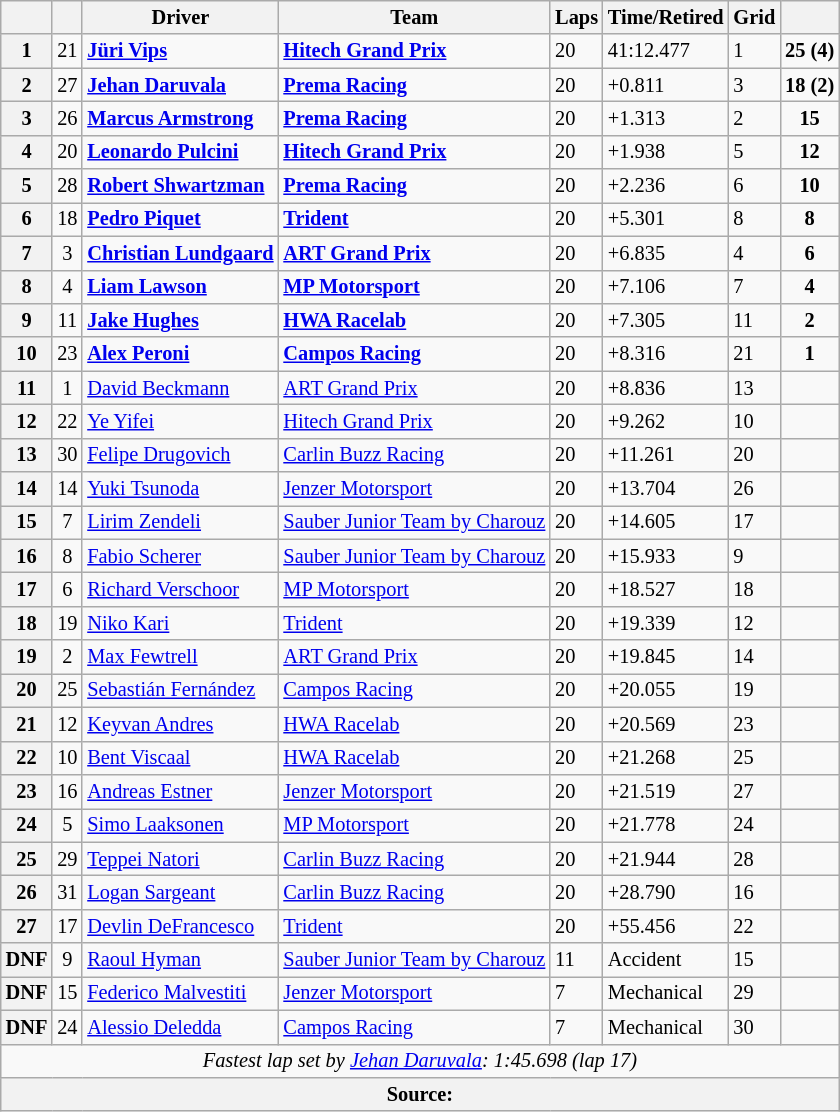<table class="wikitable" style="font-size:85%">
<tr>
<th></th>
<th></th>
<th>Driver</th>
<th>Team</th>
<th>Laps</th>
<th>Time/Retired</th>
<th>Grid</th>
<th></th>
</tr>
<tr>
<th>1</th>
<td align="center">21</td>
<td><strong> <a href='#'>Jüri Vips</a></strong></td>
<td><strong><a href='#'>Hitech Grand Prix</a></strong></td>
<td>20</td>
<td>41:12.477</td>
<td>1</td>
<td align="center"><strong>25 (4)</strong></td>
</tr>
<tr>
<th>2</th>
<td align="center">27</td>
<td><strong> <a href='#'>Jehan Daruvala</a></strong></td>
<td><a href='#'><strong>Prema Racing</strong></a></td>
<td>20</td>
<td>+0.811</td>
<td>3</td>
<td align="center"><strong>18 (2)</strong></td>
</tr>
<tr>
<th>3</th>
<td align="center">26</td>
<td><strong> <a href='#'>Marcus Armstrong</a></strong></td>
<td><a href='#'><strong>Prema Racing</strong></a></td>
<td>20</td>
<td>+1.313</td>
<td>2</td>
<td align="center"><strong>15</strong></td>
</tr>
<tr>
<th>4</th>
<td align="center">20</td>
<td><strong> <a href='#'>Leonardo Pulcini</a></strong></td>
<td><strong><a href='#'>Hitech Grand Prix</a></strong></td>
<td>20</td>
<td>+1.938</td>
<td>5</td>
<td align="center"><strong>12</strong></td>
</tr>
<tr>
<th>5</th>
<td align="center">28</td>
<td><strong> <a href='#'>Robert Shwartzman</a></strong></td>
<td><a href='#'><strong>Prema Racing</strong></a></td>
<td>20</td>
<td>+2.236</td>
<td>6</td>
<td align="center"><strong>10</strong></td>
</tr>
<tr>
<th>6</th>
<td align="center">18</td>
<td><strong> <a href='#'>Pedro Piquet</a></strong></td>
<td><a href='#'><strong>Trident</strong></a></td>
<td>20</td>
<td>+5.301</td>
<td>8</td>
<td align="center"><strong>8</strong></td>
</tr>
<tr>
<th>7</th>
<td align="center">3</td>
<td><strong> <a href='#'>Christian Lundgaard</a></strong></td>
<td><strong><a href='#'>ART Grand Prix</a></strong></td>
<td>20</td>
<td>+6.835</td>
<td>4</td>
<td align="center"><strong>6</strong></td>
</tr>
<tr>
<th>8</th>
<td align="center">4</td>
<td><strong> <a href='#'>Liam Lawson</a></strong></td>
<td><strong><a href='#'>MP Motorsport</a></strong></td>
<td>20</td>
<td>+7.106</td>
<td>7</td>
<td align="center"><strong>4</strong></td>
</tr>
<tr>
<th>9</th>
<td align="center">11</td>
<td><strong> <a href='#'>Jake Hughes</a></strong></td>
<td><a href='#'><strong>HWA Racelab</strong></a></td>
<td>20</td>
<td>+7.305</td>
<td>11</td>
<td align="center"><strong>2</strong></td>
</tr>
<tr>
<th>10</th>
<td align="center">23</td>
<td><strong> <a href='#'>Alex Peroni</a></strong></td>
<td><strong><a href='#'>Campos Racing</a></strong></td>
<td>20</td>
<td>+8.316</td>
<td>21</td>
<td align="center"><strong>1</strong></td>
</tr>
<tr>
<th>11</th>
<td align="center">1</td>
<td> <a href='#'>David Beckmann</a></td>
<td><a href='#'>ART Grand Prix</a></td>
<td>20</td>
<td>+8.836</td>
<td>13</td>
<td align="center"></td>
</tr>
<tr>
<th>12</th>
<td align="center">22</td>
<td> <a href='#'>Ye Yifei</a></td>
<td><a href='#'>Hitech Grand Prix</a></td>
<td>20</td>
<td>+9.262</td>
<td>10</td>
<td align="center"></td>
</tr>
<tr>
<th>13</th>
<td align="center">30</td>
<td> <a href='#'>Felipe Drugovich</a></td>
<td><a href='#'>Carlin Buzz Racing</a></td>
<td>20</td>
<td>+11.261</td>
<td>20</td>
<td align="center"></td>
</tr>
<tr>
<th>14</th>
<td align="center">14</td>
<td> <a href='#'>Yuki Tsunoda</a></td>
<td><a href='#'>Jenzer Motorsport</a></td>
<td>20</td>
<td>+13.704</td>
<td>26</td>
<td align="center"></td>
</tr>
<tr>
<th>15</th>
<td align="center">7</td>
<td> <a href='#'>Lirim Zendeli</a></td>
<td><a href='#'>Sauber Junior Team by Charouz</a></td>
<td>20</td>
<td>+14.605</td>
<td>17</td>
<td align="center"></td>
</tr>
<tr>
<th>16</th>
<td align="center">8</td>
<td> <a href='#'>Fabio Scherer</a></td>
<td><a href='#'>Sauber Junior Team by Charouz</a></td>
<td>20</td>
<td>+15.933</td>
<td>9</td>
<td align="center"></td>
</tr>
<tr>
<th>17</th>
<td align="center">6</td>
<td> <a href='#'>Richard Verschoor</a></td>
<td><a href='#'>MP Motorsport</a></td>
<td>20</td>
<td>+18.527</td>
<td>18</td>
<td align="center"></td>
</tr>
<tr>
<th>18</th>
<td align="center">19</td>
<td> <a href='#'>Niko Kari</a></td>
<td><a href='#'>Trident</a></td>
<td>20</td>
<td>+19.339</td>
<td>12</td>
<td></td>
</tr>
<tr>
<th>19</th>
<td align="center">2</td>
<td> <a href='#'>Max Fewtrell</a></td>
<td><a href='#'>ART Grand Prix</a></td>
<td>20</td>
<td>+19.845</td>
<td>14</td>
<td align="center"></td>
</tr>
<tr>
<th>20</th>
<td align="center">25</td>
<td> <a href='#'>Sebastián Fernández</a></td>
<td><a href='#'>Campos Racing</a></td>
<td>20</td>
<td>+20.055</td>
<td>19</td>
<td align="center"></td>
</tr>
<tr>
<th>21</th>
<td align="center">12</td>
<td> <a href='#'>Keyvan Andres</a></td>
<td><a href='#'>HWA Racelab</a></td>
<td>20</td>
<td>+20.569</td>
<td>23</td>
<td align="center"></td>
</tr>
<tr>
<th>22</th>
<td align="center">10</td>
<td> <a href='#'>Bent Viscaal</a></td>
<td><a href='#'>HWA Racelab</a></td>
<td>20</td>
<td>+21.268</td>
<td>25</td>
<td align="center"></td>
</tr>
<tr>
<th>23</th>
<td align="center">16</td>
<td> <a href='#'>Andreas Estner</a></td>
<td><a href='#'>Jenzer Motorsport</a></td>
<td>20</td>
<td>+21.519</td>
<td>27</td>
<td align="center"></td>
</tr>
<tr>
<th>24</th>
<td align="center">5</td>
<td> <a href='#'>Simo Laaksonen</a></td>
<td><a href='#'>MP Motorsport</a></td>
<td>20</td>
<td>+21.778</td>
<td>24</td>
<td align="center"></td>
</tr>
<tr>
<th>25</th>
<td align="center">29</td>
<td> <a href='#'>Teppei Natori</a></td>
<td><a href='#'>Carlin Buzz Racing</a></td>
<td>20</td>
<td>+21.944</td>
<td>28</td>
<td align="center"></td>
</tr>
<tr>
<th>26</th>
<td align="center">31</td>
<td> <a href='#'>Logan Sargeant</a></td>
<td><a href='#'>Carlin Buzz Racing</a></td>
<td>20</td>
<td>+28.790</td>
<td>16</td>
<td align="center"></td>
</tr>
<tr>
<th>27</th>
<td align="center">17</td>
<td> <a href='#'>Devlin DeFrancesco</a></td>
<td><a href='#'>Trident</a></td>
<td>20</td>
<td>+55.456</td>
<td>22</td>
<td></td>
</tr>
<tr>
<th>DNF</th>
<td align="center">9</td>
<td> <a href='#'>Raoul Hyman</a></td>
<td><a href='#'>Sauber Junior Team by Charouz</a></td>
<td>11</td>
<td>Accident</td>
<td>15</td>
<td align="center"></td>
</tr>
<tr>
<th>DNF</th>
<td align="center">15</td>
<td> <a href='#'>Federico Malvestiti</a></td>
<td><a href='#'>Jenzer Motorsport</a></td>
<td>7</td>
<td>Mechanical</td>
<td>29</td>
<td align="center"></td>
</tr>
<tr>
<th>DNF</th>
<td align="center">24</td>
<td> <a href='#'>Alessio Deledda</a></td>
<td><a href='#'>Campos Racing</a></td>
<td>7</td>
<td>Mechanical</td>
<td>30</td>
<td align="center"></td>
</tr>
<tr>
<td colspan="8" align="center"><em>Fastest lap set by <a href='#'>Jehan Daruvala</a>: 1:45.698 (lap 17)</em></td>
</tr>
<tr>
<th colspan="8">Source:</th>
</tr>
</table>
